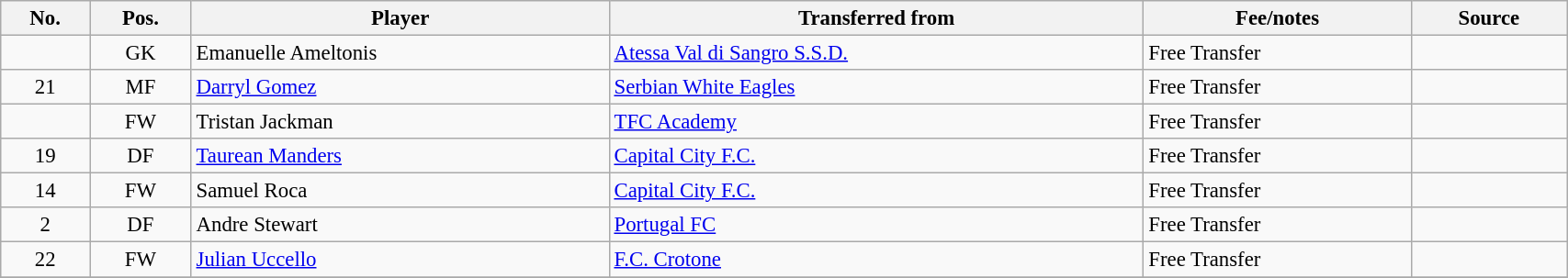<table class="wikitable sortable" style="width:90%; text-align:center; font-size:95%; text-align:left;">
<tr>
<th>No.</th>
<th>Pos.</th>
<th>Player</th>
<th>Transferred from</th>
<th>Fee/notes</th>
<th>Source</th>
</tr>
<tr>
<td align=center></td>
<td align=center>GK</td>
<td> Emanuelle Ameltonis</td>
<td> <a href='#'>Atessa Val di Sangro S.S.D.</a></td>
<td>Free Transfer</td>
<td></td>
</tr>
<tr>
<td align=center>21</td>
<td align=center>MF</td>
<td> <a href='#'>Darryl Gomez</a></td>
<td> <a href='#'>Serbian White Eagles</a></td>
<td>Free Transfer</td>
<td></td>
</tr>
<tr>
<td align=center></td>
<td align=center>FW</td>
<td> Tristan Jackman</td>
<td> <a href='#'>TFC Academy</a></td>
<td>Free Transfer</td>
<td></td>
</tr>
<tr>
<td align=center>19</td>
<td align=center>DF</td>
<td> <a href='#'>Taurean Manders</a></td>
<td> <a href='#'>Capital City F.C.</a></td>
<td>Free Transfer</td>
<td></td>
</tr>
<tr>
<td align=center>14</td>
<td align=center>FW</td>
<td> Samuel Roca</td>
<td> <a href='#'>Capital City F.C.</a></td>
<td>Free Transfer</td>
<td></td>
</tr>
<tr>
<td align=center>2</td>
<td align=center>DF</td>
<td>Andre Stewart</td>
<td> <a href='#'>Portugal FC</a></td>
<td>Free Transfer</td>
<td></td>
</tr>
<tr>
<td align=center>22</td>
<td align=center>FW</td>
<td> <a href='#'>Julian Uccello</a></td>
<td> <a href='#'>F.C. Crotone</a></td>
<td>Free Transfer</td>
<td></td>
</tr>
<tr>
</tr>
</table>
